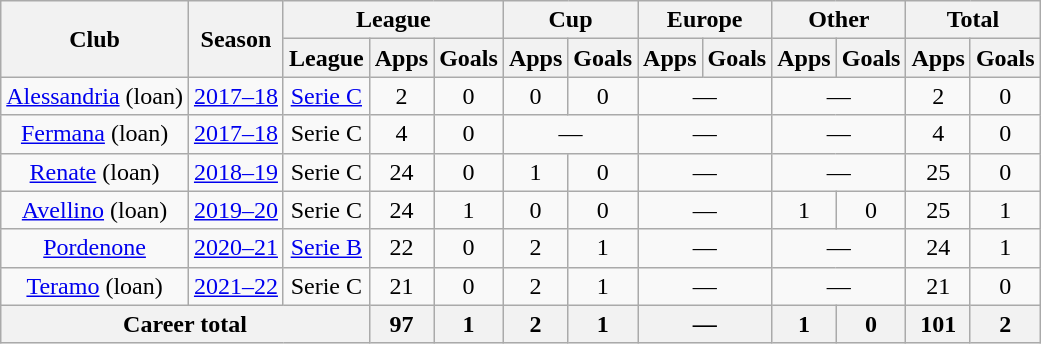<table class="wikitable" style="text-align: center;">
<tr>
<th rowspan="2">Club</th>
<th rowspan="2">Season</th>
<th colspan="3">League</th>
<th colspan="2">Cup</th>
<th colspan="2">Europe</th>
<th colspan="2">Other</th>
<th colspan="2">Total</th>
</tr>
<tr>
<th>League</th>
<th>Apps</th>
<th>Goals</th>
<th>Apps</th>
<th>Goals</th>
<th>Apps</th>
<th>Goals</th>
<th>Apps</th>
<th>Goals</th>
<th>Apps</th>
<th>Goals</th>
</tr>
<tr>
<td><a href='#'>Alessandria</a> (loan)</td>
<td><a href='#'>2017–18</a></td>
<td><a href='#'>Serie C</a></td>
<td>2</td>
<td>0</td>
<td>0</td>
<td>0</td>
<td colspan="2">—</td>
<td colspan="2">—</td>
<td>2</td>
<td>0</td>
</tr>
<tr>
<td><a href='#'>Fermana</a> (loan)</td>
<td><a href='#'>2017–18</a></td>
<td>Serie C</td>
<td>4</td>
<td>0</td>
<td colspan="2">—</td>
<td colspan="2">—</td>
<td colspan="2">—</td>
<td>4</td>
<td>0</td>
</tr>
<tr>
<td><a href='#'>Renate</a> (loan)</td>
<td><a href='#'>2018–19</a></td>
<td>Serie C</td>
<td>24</td>
<td>0</td>
<td>1</td>
<td>0</td>
<td colspan="2">—</td>
<td colspan="2">—</td>
<td>25</td>
<td>0</td>
</tr>
<tr>
<td><a href='#'>Avellino</a> (loan)</td>
<td><a href='#'>2019–20</a></td>
<td>Serie C</td>
<td>24</td>
<td>1</td>
<td>0</td>
<td>0</td>
<td colspan="2">—</td>
<td>1</td>
<td>0</td>
<td>25</td>
<td>1</td>
</tr>
<tr>
<td><a href='#'>Pordenone</a></td>
<td><a href='#'>2020–21</a></td>
<td><a href='#'>Serie B</a></td>
<td>22</td>
<td>0</td>
<td>2</td>
<td>1</td>
<td colspan="2">—</td>
<td colspan="2">—</td>
<td>24</td>
<td>1</td>
</tr>
<tr>
<td><a href='#'>Teramo</a> (loan)</td>
<td><a href='#'>2021–22</a></td>
<td>Serie C</td>
<td>21</td>
<td>0</td>
<td>2</td>
<td>1</td>
<td colspan="2">—</td>
<td colspan="2">—</td>
<td>21</td>
<td>0</td>
</tr>
<tr>
<th colspan="3">Career total</th>
<th>97</th>
<th>1</th>
<th>2</th>
<th>1</th>
<th colspan="2">—</th>
<th>1</th>
<th>0</th>
<th>101</th>
<th>2</th>
</tr>
</table>
